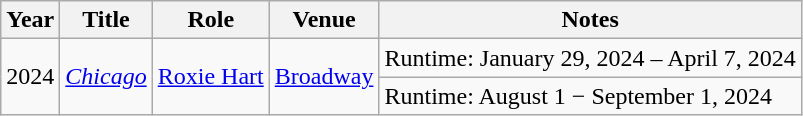<table class="wikitable">
<tr>
<th>Year</th>
<th>Title</th>
<th>Role</th>
<th>Venue</th>
<th>Notes</th>
</tr>
<tr>
<td rowspan="2">2024</td>
<td rowspan="2"><em><a href='#'>Chicago</a></em></td>
<td rowspan="2"><a href='#'>Roxie Hart</a></td>
<td rowspan="2"><a href='#'>Broadway</a></td>
<td>Runtime: January 29, 2024 – April 7, 2024</td>
</tr>
<tr>
<td>Runtime: August 1 − September 1, 2024</td>
</tr>
</table>
